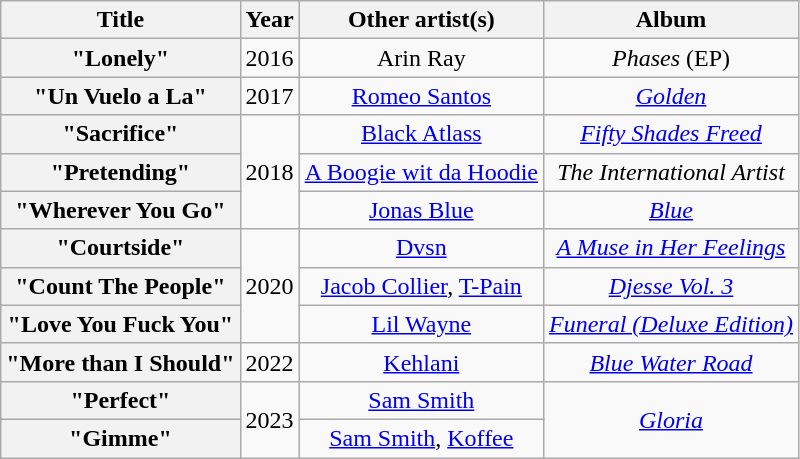<table class="wikitable plainrowheaders" style="text-align:center;">
<tr>
<th scope="col">Title</th>
<th scope="col">Year</th>
<th scope="col">Other artist(s)</th>
<th scope="col">Album</th>
</tr>
<tr>
<th scope="row">"Lonely"</th>
<td>2016</td>
<td>Arin Ray</td>
<td><em>Phases</em> (EP)</td>
</tr>
<tr>
<th scope="row">"Un Vuelo a La"</th>
<td>2017</td>
<td><a href='#'>Romeo Santos</a></td>
<td><em><a href='#'>Golden</a></em></td>
</tr>
<tr>
<th scope="row">"Sacrifice"</th>
<td rowspan="3">2018</td>
<td><a href='#'>Black Atlass</a></td>
<td><em><a href='#'>Fifty Shades Freed</a></em></td>
</tr>
<tr>
<th scope="row">"Pretending"</th>
<td><a href='#'>A Boogie wit da Hoodie</a></td>
<td><em>The International Artist</em></td>
</tr>
<tr>
<th scope="row">"Wherever You Go"</th>
<td><a href='#'>Jonas Blue</a></td>
<td><em><a href='#'>Blue</a></em></td>
</tr>
<tr>
<th scope="row">"Courtside"</th>
<td rowspan="3">2020</td>
<td><a href='#'>Dvsn</a></td>
<td><em><a href='#'>A Muse in Her Feelings</a></em></td>
</tr>
<tr>
<th scope="row">"Count The People"</th>
<td><a href='#'>Jacob Collier</a>, <a href='#'>T-Pain</a></td>
<td><em><a href='#'>Djesse Vol. 3</a></em></td>
</tr>
<tr>
<th scope="row">"Love You Fuck You"</th>
<td><a href='#'>Lil Wayne</a></td>
<td><em><a href='#'>Funeral (Deluxe Edition)</a></em></td>
</tr>
<tr>
<th scope="row">"More than I Should"</th>
<td>2022</td>
<td><a href='#'>Kehlani</a></td>
<td><em><a href='#'>Blue Water Road</a></em></td>
</tr>
<tr>
<th scope="row">"Perfect"</th>
<td rowspan="2">2023</td>
<td><a href='#'>Sam Smith</a></td>
<td rowspan="2"><em><a href='#'>Gloria</a></em></td>
</tr>
<tr>
<th scope="row">"Gimme"</th>
<td><a href='#'>Sam Smith</a>, <a href='#'>Koffee</a></td>
</tr>
</table>
